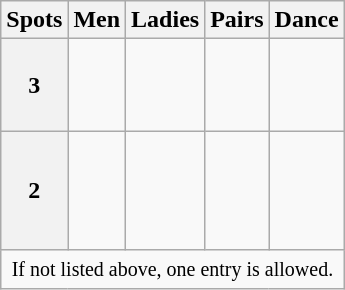<table class="wikitable">
<tr>
<th>Spots</th>
<th>Men</th>
<th>Ladies</th>
<th>Pairs</th>
<th>Dance</th>
</tr>
<tr>
<th>3</th>
<td valign="top"> <br> </td>
<td valign="top"> <br> </td>
<td valign="top"> <br>  <br>  <br> </td>
<td valign="top"> <br>  <br> </td>
</tr>
<tr>
<th>2</th>
<td valign="top"> <br>  <br>  <br>  <br> </td>
<td valign="top"> <br>  <br>  <br> </td>
<td valign="top"> <br> </td>
<td valign="top"> <br>  <br>  <br> </td>
</tr>
<tr>
<td colspan=5 align=center><small> If not listed above, one entry is allowed. </small></td>
</tr>
</table>
